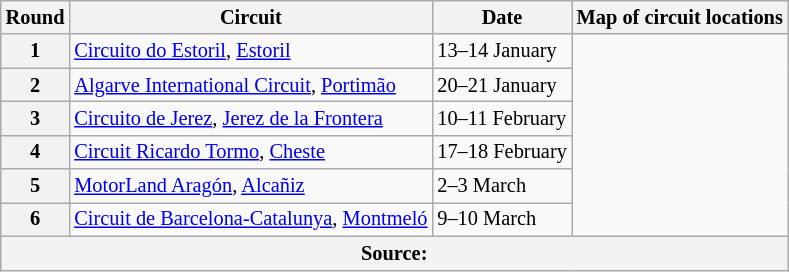<table class="wikitable" style="font-size: 85%">
<tr>
<th>Round</th>
<th>Circuit</th>
<th>Date</th>
<th>Map of circuit locations</th>
</tr>
<tr>
<th>1</th>
<td> <a href='#'>Circuito do Estoril</a>, <a href='#'>Estoril</a></td>
<td>13–14 January</td>
<td rowspan="6"></td>
</tr>
<tr>
<th>2</th>
<td> <a href='#'>Algarve International Circuit</a>, <a href='#'>Portimão</a></td>
<td>20–21 January</td>
</tr>
<tr>
<th>3</th>
<td> <a href='#'>Circuito de Jerez</a>, <a href='#'>Jerez de la Frontera</a></td>
<td>10–11 February</td>
</tr>
<tr>
<th>4</th>
<td> <a href='#'>Circuit Ricardo Tormo</a>, <a href='#'>Cheste</a></td>
<td>17–18 February</td>
</tr>
<tr>
<th>5</th>
<td> <a href='#'>MotorLand Aragón</a>, <a href='#'>Alcañiz</a></td>
<td>2–3 March</td>
</tr>
<tr>
<th>6</th>
<td> <a href='#'>Circuit de Barcelona-Catalunya</a>, <a href='#'>Montmeló</a></td>
<td>9–10 March</td>
</tr>
<tr>
<th colspan="4">Source:</th>
</tr>
</table>
